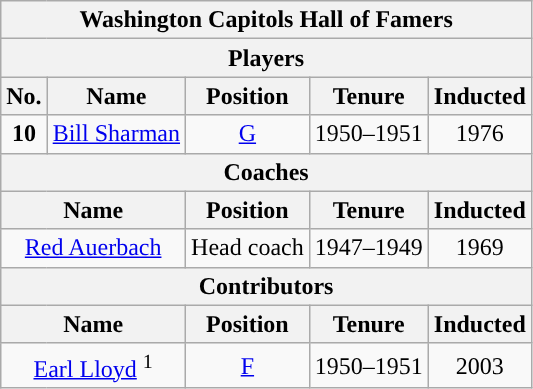<table class="wikitable" style="text-align:center">
<tr>
<th colspan="5">Washington Capitols Hall of Famers</th>
</tr>
<tr>
<th colspan="5">Players</th>
</tr>
<tr>
<th>No.</th>
<th>Name</th>
<th>Position</th>
<th>Tenure</th>
<th>Inducted</th>
</tr>
<tr>
<td><strong>10</strong></td>
<td><a href='#'>Bill Sharman</a></td>
<td><a href='#'>G</a></td>
<td>1950–1951</td>
<td>1976</td>
</tr>
<tr>
<th colspan="5">Coaches</th>
</tr>
<tr>
<th colspan="2">Name</th>
<th>Position</th>
<th>Tenure</th>
<th>Inducted</th>
</tr>
<tr>
<td colspan="2"><a href='#'>Red Auerbach</a></td>
<td>Head coach</td>
<td>1947–1949</td>
<td>1969</td>
</tr>
<tr>
<th colspan="5">Contributors</th>
</tr>
<tr>
<th colspan="2">Name</th>
<th>Position</th>
<th>Tenure</th>
<th>Inducted</th>
</tr>
<tr>
<td colspan="2"><a href='#'>Earl Lloyd</a> <sup>1</sup></td>
<td><a href='#'>F</a></td>
<td>1950–1951</td>
<td>2003</td>
</tr>
</table>
